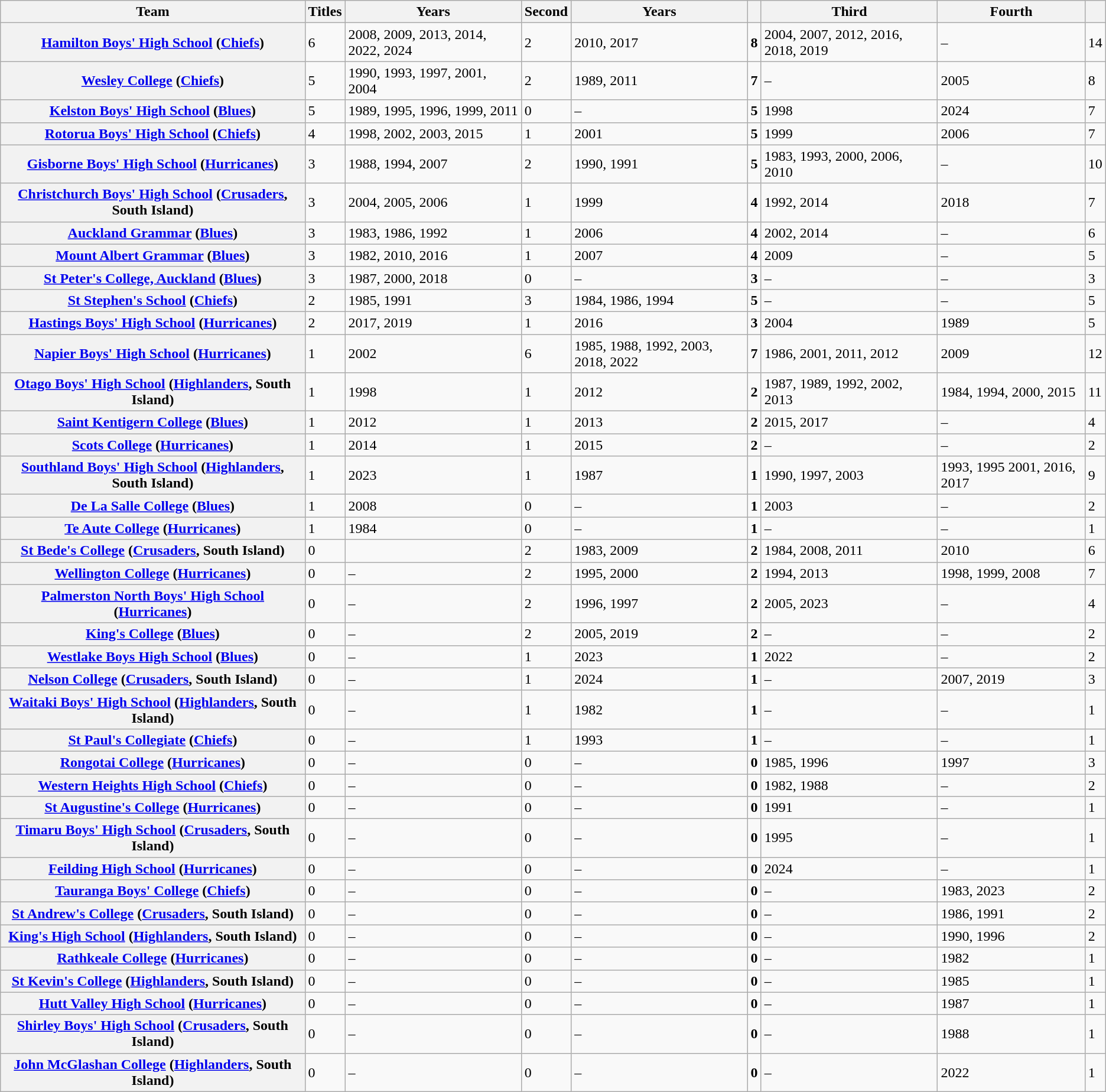<table class="wikitable sortable mw-collapsible">
<tr>
<th>Team</th>
<th>Titles</th>
<th>Years</th>
<th>Second</th>
<th>Years</th>
<th></th>
<th>Third</th>
<th>Fourth</th>
<th></th>
</tr>
<tr>
<th><a href='#'>Hamilton Boys' High School</a> (<a href='#'>Chiefs</a>)</th>
<td>6</td>
<td>2008, 2009, 2013, 2014, 2022, 2024</td>
<td>2</td>
<td>2010, 2017</td>
<td><strong>8</strong></td>
<td>2004, 2007, 2012, 2016, 2018, 2019</td>
<td>–</td>
<td>14</td>
</tr>
<tr>
<th><a href='#'>Wesley College</a> (<a href='#'>Chiefs</a>)</th>
<td>5</td>
<td>1990, 1993, 1997, 2001, 2004</td>
<td>2</td>
<td>1989, 2011</td>
<td><strong>7</strong></td>
<td>–</td>
<td>2005</td>
<td>8</td>
</tr>
<tr>
<th><a href='#'>Kelston Boys' High School</a> (<a href='#'>Blues</a>)</th>
<td>5</td>
<td>1989, 1995, 1996, 1999, 2011</td>
<td>0</td>
<td>–</td>
<td><strong>5</strong></td>
<td>1998</td>
<td>2024</td>
<td>7</td>
</tr>
<tr>
<th><a href='#'>Rotorua Boys' High School</a> (<a href='#'>Chiefs</a>)</th>
<td>4</td>
<td>1998, 2002, 2003, 2015</td>
<td>1</td>
<td>2001</td>
<td><strong>5</strong></td>
<td>1999</td>
<td>2006</td>
<td>7</td>
</tr>
<tr>
<th><a href='#'>Gisborne Boys' High School</a> (<a href='#'>Hurricanes</a>)</th>
<td>3</td>
<td>1988, 1994, 2007</td>
<td>2</td>
<td>1990, 1991</td>
<td><strong>5</strong></td>
<td>1983, 1993, 2000, 2006, 2010</td>
<td>–</td>
<td>10</td>
</tr>
<tr>
<th><a href='#'>Christchurch Boys' High School</a> (<a href='#'>Crusaders</a>, South Island)</th>
<td>3</td>
<td>2004, 2005, 2006</td>
<td>1</td>
<td>1999</td>
<td><strong>4</strong></td>
<td>1992, 2014</td>
<td>2018</td>
<td>7</td>
</tr>
<tr>
<th><a href='#'>Auckland Grammar</a> (<a href='#'>Blues</a>)</th>
<td>3</td>
<td>1983, 1986, 1992</td>
<td>1</td>
<td>2006</td>
<td><strong>4</strong></td>
<td>2002, 2014</td>
<td>–</td>
<td>6</td>
</tr>
<tr>
<th><a href='#'>Mount Albert Grammar</a> (<a href='#'>Blues</a>)</th>
<td>3</td>
<td>1982, 2010, 2016</td>
<td>1</td>
<td>2007</td>
<td><strong>4</strong></td>
<td>2009</td>
<td>–</td>
<td>5</td>
</tr>
<tr>
<th><a href='#'>St Peter's College, Auckland</a> (<a href='#'>Blues</a>)</th>
<td>3</td>
<td>1987, 2000, 2018</td>
<td>0</td>
<td>–</td>
<td><strong>3</strong></td>
<td>–</td>
<td>–</td>
<td>3</td>
</tr>
<tr>
<th><a href='#'>St Stephen's School</a> (<a href='#'>Chiefs</a>)</th>
<td>2</td>
<td>1985, 1991</td>
<td>3</td>
<td>1984, 1986, 1994</td>
<td><strong>5</strong></td>
<td>–</td>
<td>–</td>
<td>5</td>
</tr>
<tr>
<th><a href='#'>Hastings Boys' High School</a> (<a href='#'>Hurricanes</a>)</th>
<td>2</td>
<td>2017, 2019</td>
<td>1</td>
<td>2016</td>
<td><strong>3</strong></td>
<td>2004</td>
<td>1989</td>
<td>5</td>
</tr>
<tr>
<th><a href='#'>Napier Boys' High School</a> (<a href='#'>Hurricanes</a>)</th>
<td>1</td>
<td>2002</td>
<td>6</td>
<td>1985, 1988, 1992, 2003, 2018, 2022</td>
<td><strong>7</strong></td>
<td>1986, 2001, 2011, 2012</td>
<td>2009</td>
<td>12</td>
</tr>
<tr>
<th><a href='#'>Otago Boys' High School</a> (<a href='#'>Highlanders</a>, South Island)</th>
<td>1</td>
<td>1998</td>
<td>1</td>
<td>2012</td>
<td><strong>2</strong></td>
<td>1987, 1989, 1992, 2002, 2013</td>
<td>1984, 1994, 2000, 2015</td>
<td>11</td>
</tr>
<tr>
<th><a href='#'>Saint Kentigern College</a> (<a href='#'>Blues</a>)</th>
<td>1</td>
<td>2012</td>
<td>1</td>
<td>2013</td>
<td><strong>2</strong></td>
<td>2015, 2017</td>
<td>–</td>
<td>4</td>
</tr>
<tr>
<th><a href='#'>Scots College</a> (<a href='#'>Hurricanes</a>)</th>
<td>1</td>
<td>2014</td>
<td>1</td>
<td>2015</td>
<td><strong>2</strong></td>
<td>–</td>
<td>–</td>
<td>2</td>
</tr>
<tr>
<th><a href='#'>Southland Boys' High School</a> (<a href='#'>Highlanders</a>, South Island)</th>
<td>1</td>
<td>2023</td>
<td>1</td>
<td>1987</td>
<td><strong>1</strong></td>
<td>1990, 1997, 2003</td>
<td>1993, 1995 2001, 2016, 2017</td>
<td>9</td>
</tr>
<tr>
<th><a href='#'>De La Salle College</a> (<a href='#'>Blues</a>)</th>
<td>1</td>
<td>2008</td>
<td>0</td>
<td>–</td>
<td><strong>1</strong></td>
<td>2003</td>
<td>–</td>
<td>2</td>
</tr>
<tr>
<th><a href='#'>Te Aute College</a> (<a href='#'>Hurricanes</a>)</th>
<td>1</td>
<td>1984</td>
<td>0</td>
<td>–</td>
<td><strong>1</strong></td>
<td>–</td>
<td>–</td>
<td>1</td>
</tr>
<tr>
<th><a href='#'>St Bede's College</a> (<a href='#'>Crusaders</a>, South Island)</th>
<td>0</td>
<td></td>
<td>2</td>
<td>1983, 2009</td>
<td><strong>2</strong></td>
<td>1984, 2008, 2011</td>
<td>2010</td>
<td>6</td>
</tr>
<tr>
<th><a href='#'>Wellington College</a> (<a href='#'>Hurricanes</a>)</th>
<td>0</td>
<td>–</td>
<td>2</td>
<td>1995, 2000</td>
<td><strong>2</strong></td>
<td>1994, 2013</td>
<td>1998, 1999, 2008</td>
<td>7</td>
</tr>
<tr>
<th><a href='#'>Palmerston North Boys' High School</a> (<a href='#'>Hurricanes</a>)</th>
<td>0</td>
<td>–</td>
<td>2</td>
<td>1996, 1997</td>
<td><strong>2</strong></td>
<td>2005, 2023</td>
<td>–</td>
<td>4</td>
</tr>
<tr>
<th><a href='#'>King's College</a> (<a href='#'>Blues</a>)</th>
<td>0</td>
<td>–</td>
<td>2</td>
<td>2005, 2019</td>
<td><strong>2</strong></td>
<td>–</td>
<td>–</td>
<td>2</td>
</tr>
<tr>
<th><a href='#'>Westlake Boys High School</a> (<a href='#'>Blues</a>)</th>
<td>0</td>
<td>–</td>
<td>1</td>
<td>2023</td>
<td><strong>1</strong></td>
<td>2022</td>
<td>–</td>
<td>2</td>
</tr>
<tr>
<th><a href='#'>Nelson College</a> (<a href='#'>Crusaders</a>, South Island)</th>
<td>0</td>
<td>–</td>
<td>1</td>
<td>2024</td>
<td><strong>1</strong></td>
<td>–</td>
<td>2007, 2019</td>
<td>3</td>
</tr>
<tr>
<th><a href='#'>Waitaki Boys' High School</a> (<a href='#'>Highlanders</a>, South Island)</th>
<td>0</td>
<td>–</td>
<td>1</td>
<td>1982</td>
<td><strong>1</strong></td>
<td>–</td>
<td>–</td>
<td>1</td>
</tr>
<tr>
<th><a href='#'>St Paul's Collegiate</a> (<a href='#'>Chiefs</a>)</th>
<td>0</td>
<td>–</td>
<td>1</td>
<td>1993</td>
<td><strong>1</strong></td>
<td>–</td>
<td>–</td>
<td>1</td>
</tr>
<tr>
<th><a href='#'>Rongotai College</a> (<a href='#'>Hurricanes</a>)</th>
<td>0</td>
<td>–</td>
<td>0</td>
<td>–</td>
<td><strong>0</strong></td>
<td>1985, 1996</td>
<td>1997</td>
<td>3</td>
</tr>
<tr>
<th><a href='#'>Western Heights High School</a> (<a href='#'>Chiefs</a>)</th>
<td>0</td>
<td>–</td>
<td>0</td>
<td>–</td>
<td><strong>0</strong></td>
<td>1982, 1988</td>
<td>–</td>
<td>2</td>
</tr>
<tr>
<th><a href='#'>St Augustine's College</a> (<a href='#'>Hurricanes</a>)</th>
<td>0</td>
<td>–</td>
<td>0</td>
<td>–</td>
<td><strong>0</strong></td>
<td>1991</td>
<td>–</td>
<td>1</td>
</tr>
<tr>
<th><a href='#'>Timaru Boys' High School</a> (<a href='#'>Crusaders</a>, South Island)</th>
<td>0</td>
<td>–</td>
<td>0</td>
<td>–</td>
<td><strong>0</strong></td>
<td>1995</td>
<td>–</td>
<td>1</td>
</tr>
<tr>
<th><a href='#'>Feilding High School</a> (<a href='#'>Hurricanes</a>)</th>
<td>0</td>
<td>–</td>
<td>0</td>
<td>–</td>
<td><strong>0</strong></td>
<td>2024</td>
<td>–</td>
<td>1</td>
</tr>
<tr>
<th><a href='#'>Tauranga Boys' College</a> (<a href='#'>Chiefs</a>)</th>
<td>0</td>
<td>–</td>
<td>0</td>
<td>–</td>
<td><strong>0</strong></td>
<td>–</td>
<td>1983, 2023</td>
<td>2</td>
</tr>
<tr>
<th><a href='#'>St Andrew's College</a> (<a href='#'>Crusaders</a>, South Island)</th>
<td>0</td>
<td>–</td>
<td>0</td>
<td>–</td>
<td><strong>0</strong></td>
<td>–</td>
<td>1986, 1991</td>
<td>2</td>
</tr>
<tr>
<th><a href='#'>King's High School</a> (<a href='#'>Highlanders</a>, South Island)</th>
<td>0</td>
<td>–</td>
<td>0</td>
<td>–</td>
<td><strong>0</strong></td>
<td>–</td>
<td>1990, 1996</td>
<td>2</td>
</tr>
<tr>
<th><a href='#'>Rathkeale College</a> (<a href='#'>Hurricanes</a>)</th>
<td>0</td>
<td>–</td>
<td>0</td>
<td>–</td>
<td><strong>0</strong></td>
<td>–</td>
<td>1982</td>
<td>1</td>
</tr>
<tr>
<th><a href='#'>St Kevin's College</a> (<a href='#'>Highlanders</a>, South Island)</th>
<td>0</td>
<td>–</td>
<td>0</td>
<td>–</td>
<td><strong>0</strong></td>
<td>–</td>
<td>1985</td>
<td>1</td>
</tr>
<tr>
<th><a href='#'>Hutt Valley High School</a> (<a href='#'>Hurricanes</a>)</th>
<td>0</td>
<td>–</td>
<td>0</td>
<td>–</td>
<td><strong>0</strong></td>
<td>–</td>
<td>1987</td>
<td>1</td>
</tr>
<tr>
<th><a href='#'>Shirley Boys' High School</a> (<a href='#'>Crusaders</a>, South Island)</th>
<td>0</td>
<td>–</td>
<td>0</td>
<td>–</td>
<td><strong>0</strong></td>
<td>–</td>
<td>1988</td>
<td>1</td>
</tr>
<tr>
<th><a href='#'>John McGlashan College</a> (<a href='#'>Highlanders</a>, South Island)</th>
<td>0</td>
<td>–</td>
<td>0</td>
<td>–</td>
<td><strong>0</strong></td>
<td>–</td>
<td>2022</td>
<td>1</td>
</tr>
</table>
